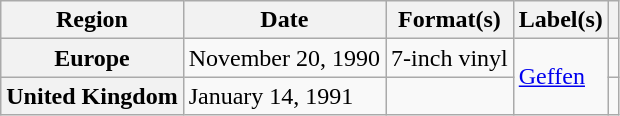<table class="wikitable plainrowheaders">
<tr>
<th scope="col">Region</th>
<th scope="col">Date</th>
<th scope="col">Format(s)</th>
<th scope="col">Label(s)</th>
<th scope="col"></th>
</tr>
<tr>
<th scope="row">Europe</th>
<td>November 20, 1990</td>
<td>7-inch vinyl</td>
<td rowspan="2"><a href='#'>Geffen</a></td>
<td></td>
</tr>
<tr>
<th scope="row">United Kingdom</th>
<td>January 14, 1991</td>
<td></td>
<td></td>
</tr>
</table>
